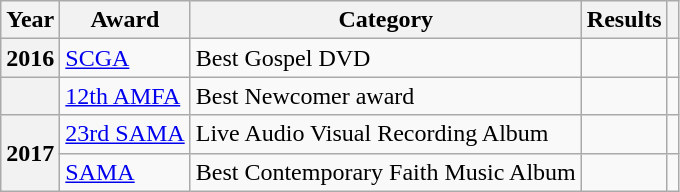<table class="wikitable">
<tr>
<th>Year</th>
<th>Award</th>
<th>Category</th>
<th>Results</th>
<th></th>
</tr>
<tr>
<th>2016</th>
<td><a href='#'>SCGA</a></td>
<td>Best Gospel DVD</td>
<td></td>
<td></td>
</tr>
<tr>
<th></th>
<td><a href='#'>12th AMFA</a></td>
<td>Best Newcomer award</td>
<td></td>
<td></td>
</tr>
<tr>
<th rowspan="2">2017</th>
<td><a href='#'>23rd SAMA</a></td>
<td>Live Audio Visual Recording Album</td>
<td></td>
<td></td>
</tr>
<tr>
<td><a href='#'>SAMA</a></td>
<td>Best Contemporary Faith Music Album</td>
<td></td>
<td></td>
</tr>
</table>
